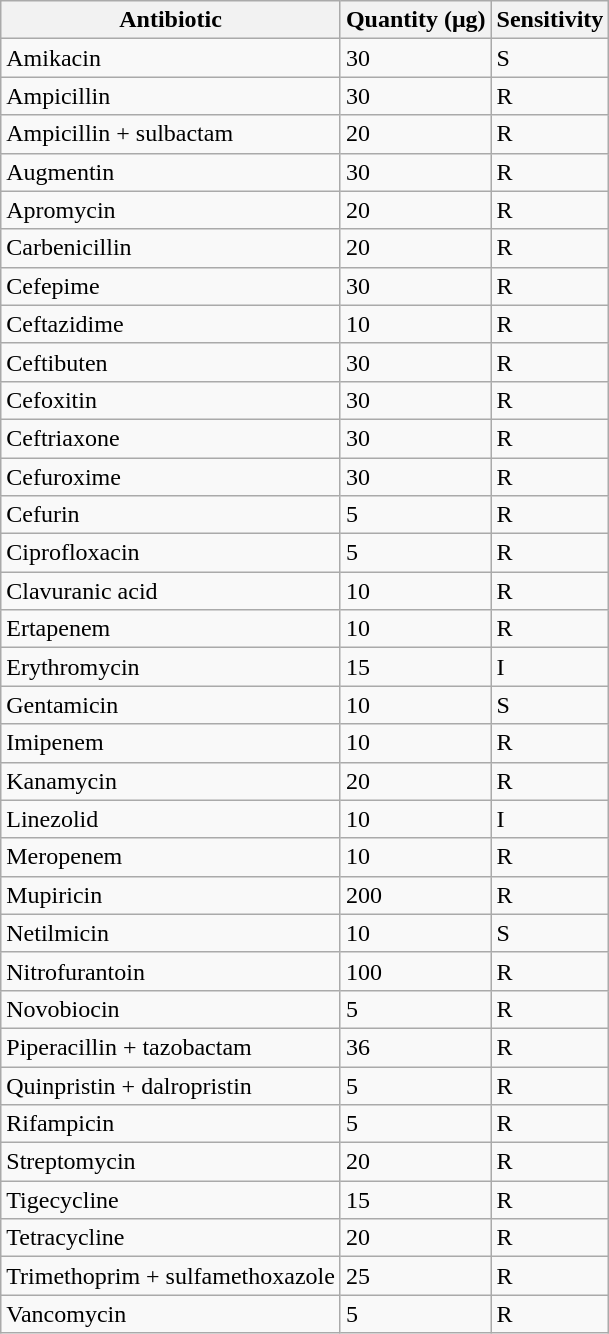<table class="wikitable">
<tr>
<th>Antibiotic</th>
<th>Quantity (μg)</th>
<th>Sensitivity</th>
</tr>
<tr>
<td>Amikacin</td>
<td>30</td>
<td>S</td>
</tr>
<tr>
<td>Ampicillin</td>
<td>30</td>
<td>R</td>
</tr>
<tr>
<td>Ampicillin + sulbactam</td>
<td>20</td>
<td>R</td>
</tr>
<tr>
<td>Augmentin</td>
<td>30</td>
<td>R</td>
</tr>
<tr>
<td>Apromycin</td>
<td>20</td>
<td>R</td>
</tr>
<tr>
<td>Carbenicillin</td>
<td>20</td>
<td>R</td>
</tr>
<tr>
<td>Cefepime</td>
<td>30</td>
<td>R</td>
</tr>
<tr>
<td>Ceftazidime</td>
<td>10</td>
<td>R</td>
</tr>
<tr>
<td>Ceftibuten</td>
<td>30</td>
<td>R</td>
</tr>
<tr>
<td>Cefoxitin</td>
<td>30</td>
<td>R</td>
</tr>
<tr>
<td>Ceftriaxone</td>
<td>30</td>
<td>R</td>
</tr>
<tr>
<td>Cefuroxime</td>
<td>30</td>
<td>R</td>
</tr>
<tr>
<td>Cefurin</td>
<td>5</td>
<td>R</td>
</tr>
<tr>
<td>Ciprofloxacin</td>
<td>5</td>
<td>R</td>
</tr>
<tr>
<td>Clavuranic acid</td>
<td>10</td>
<td>R</td>
</tr>
<tr>
<td>Ertapenem</td>
<td>10</td>
<td>R</td>
</tr>
<tr>
<td>Erythromycin</td>
<td>15</td>
<td>I</td>
</tr>
<tr>
<td>Gentamicin</td>
<td>10</td>
<td>S</td>
</tr>
<tr>
<td>Imipenem</td>
<td>10</td>
<td>R</td>
</tr>
<tr>
<td>Kanamycin</td>
<td>20</td>
<td>R</td>
</tr>
<tr>
<td>Linezolid</td>
<td>10</td>
<td>I</td>
</tr>
<tr>
<td>Meropenem</td>
<td>10</td>
<td>R</td>
</tr>
<tr>
<td>Mupiricin</td>
<td>200</td>
<td>R</td>
</tr>
<tr>
<td>Netilmicin</td>
<td>10</td>
<td>S</td>
</tr>
<tr>
<td>Nitrofurantoin</td>
<td>100</td>
<td>R</td>
</tr>
<tr>
<td>Novobiocin</td>
<td>5</td>
<td>R</td>
</tr>
<tr>
<td>Piperacillin + tazobactam</td>
<td>36</td>
<td>R</td>
</tr>
<tr>
<td>Quinpristin + dalropristin</td>
<td>5</td>
<td>R</td>
</tr>
<tr>
<td>Rifampicin</td>
<td>5</td>
<td>R</td>
</tr>
<tr>
<td>Streptomycin</td>
<td>20</td>
<td>R</td>
</tr>
<tr>
<td>Tigecycline</td>
<td>15</td>
<td>R</td>
</tr>
<tr>
<td>Tetracycline</td>
<td>20</td>
<td>R</td>
</tr>
<tr>
<td>Trimethoprim + sulfamethoxazole</td>
<td>25</td>
<td>R</td>
</tr>
<tr>
<td>Vancomycin</td>
<td>5</td>
<td>R</td>
</tr>
</table>
